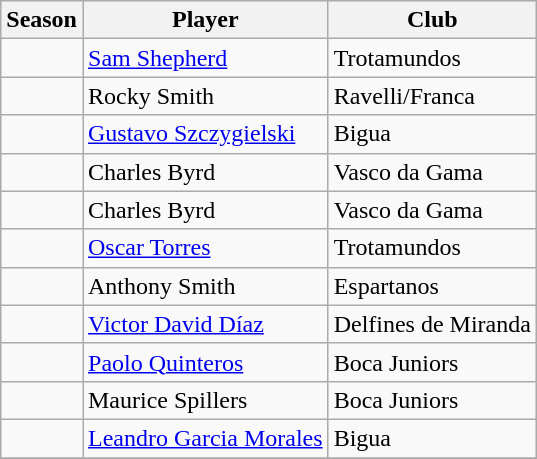<table class="wikitable sortable">
<tr>
<th>Season</th>
<th>Player</th>
<th>Club</th>
</tr>
<tr>
<td></td>
<td> <a href='#'>Sam Shepherd</a></td>
<td> Trotamundos</td>
</tr>
<tr>
<td></td>
<td> Rocky Smith</td>
<td> Ravelli/Franca</td>
</tr>
<tr>
<td></td>
<td> <a href='#'>Gustavo Szczygielski</a></td>
<td> Bigua</td>
</tr>
<tr>
<td></td>
<td> Charles Byrd</td>
<td> Vasco da Gama</td>
</tr>
<tr>
<td></td>
<td> Charles Byrd</td>
<td> Vasco da Gama</td>
</tr>
<tr>
<td></td>
<td> <a href='#'>Oscar Torres</a></td>
<td> Trotamundos</td>
</tr>
<tr>
<td></td>
<td> Anthony Smith </td>
<td> Espartanos</td>
</tr>
<tr>
<td></td>
<td> <a href='#'>Victor David Díaz</a></td>
<td> Delfines de Miranda</td>
</tr>
<tr>
<td></td>
<td> <a href='#'>Paolo Quinteros</a></td>
<td> Boca Juniors</td>
</tr>
<tr>
<td></td>
<td> Maurice Spillers</td>
<td> Boca Juniors</td>
</tr>
<tr>
<td></td>
<td> <a href='#'>Leandro Garcia Morales</a></td>
<td> Bigua</td>
</tr>
<tr>
</tr>
</table>
